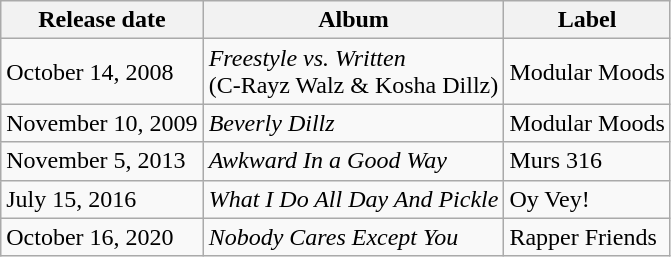<table class="wikitable">
<tr>
<th>Release date</th>
<th>Album</th>
<th>Label</th>
</tr>
<tr>
<td>October 14, 2008</td>
<td><em>Freestyle vs. Written</em> <br> (C-Rayz Walz & Kosha Dillz)</td>
<td>Modular Moods</td>
</tr>
<tr>
<td>November 10, 2009</td>
<td><em>Beverly Dillz</em></td>
<td>Modular Moods</td>
</tr>
<tr>
<td>November 5, 2013</td>
<td><em>Awkward In a Good Way</em></td>
<td>Murs 316</td>
</tr>
<tr>
<td>July 15, 2016</td>
<td><em>What I Do All Day And Pickle</em></td>
<td>Oy Vey!</td>
</tr>
<tr>
<td>October 16, 2020</td>
<td><em>Nobody Cares Except You</em></td>
<td>Rapper Friends</td>
</tr>
</table>
